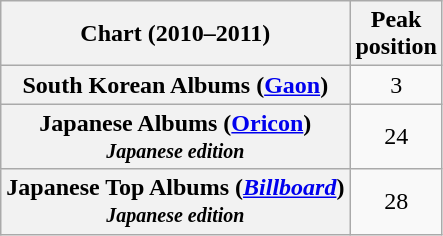<table class="wikitable plainrowheaders sortable" style="text-align:center;">
<tr>
<th>Chart (2010–2011)</th>
<th>Peak<br>position</th>
</tr>
<tr>
<th scope="row">South Korean Albums (<a href='#'>Gaon</a>)</th>
<td style="text-align:center;">3</td>
</tr>
<tr>
<th scope="row">Japanese Albums (<a href='#'>Oricon</a>)<br><small><em>Japanese edition</em></small></th>
<td>24</td>
</tr>
<tr>
<th scope="row">Japanese Top Albums (<em><a href='#'>Billboard</a></em>)<br><small><em>Japanese edition</em></small></th>
<td>28</td>
</tr>
</table>
